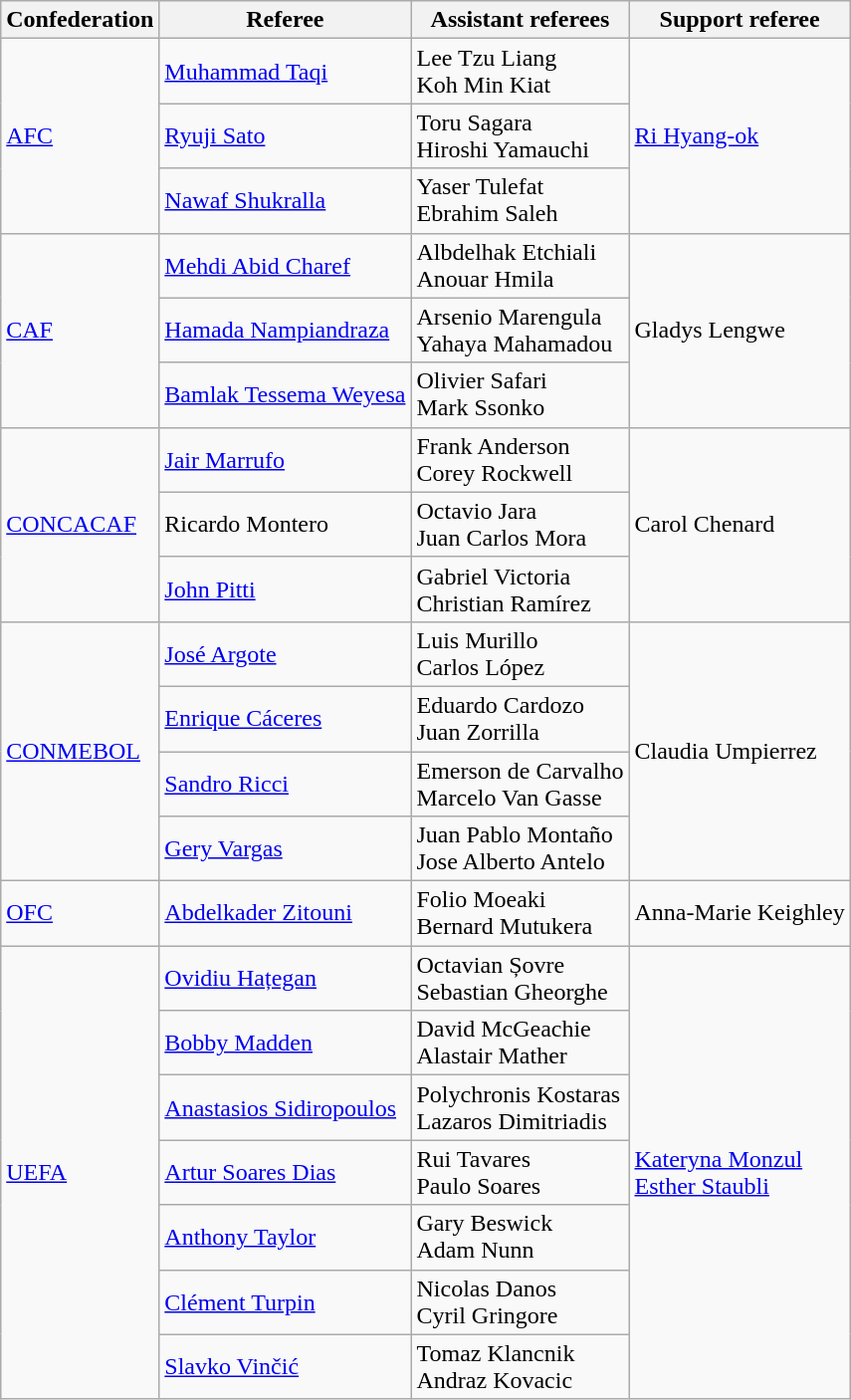<table class="wikitable">
<tr>
<th>Confederation</th>
<th>Referee</th>
<th>Assistant referees</th>
<th>Support referee</th>
</tr>
<tr>
<td rowspan=3><a href='#'>AFC</a></td>
<td> <a href='#'>Muhammad Taqi</a></td>
<td> Lee Tzu Liang<br> Koh Min Kiat</td>
<td rowspan=3> <a href='#'>Ri Hyang-ok</a></td>
</tr>
<tr>
<td> <a href='#'>Ryuji Sato</a></td>
<td> Toru Sagara<br> Hiroshi Yamauchi</td>
</tr>
<tr>
<td> <a href='#'>Nawaf Shukralla</a></td>
<td> Yaser Tulefat<br> Ebrahim Saleh</td>
</tr>
<tr>
<td rowspan=3><a href='#'>CAF</a></td>
<td> <a href='#'>Mehdi Abid Charef</a></td>
<td> Albdelhak Etchiali<br> Anouar Hmila</td>
<td rowspan=3> Gladys Lengwe</td>
</tr>
<tr>
<td> <a href='#'>Hamada Nampiandraza</a></td>
<td> Arsenio Marengula<br> Yahaya Mahamadou</td>
</tr>
<tr>
<td> <a href='#'>Bamlak Tessema Weyesa</a></td>
<td> Olivier Safari<br> Mark Ssonko</td>
</tr>
<tr>
<td rowspan=3><a href='#'>CONCACAF</a></td>
<td> <a href='#'>Jair Marrufo</a></td>
<td> Frank Anderson<br> Corey Rockwell</td>
<td rowspan=3> Carol Chenard</td>
</tr>
<tr>
<td> Ricardo Montero</td>
<td> Octavio Jara<br> Juan Carlos Mora</td>
</tr>
<tr>
<td> <a href='#'>John Pitti</a></td>
<td> Gabriel Victoria<br> Christian Ramírez</td>
</tr>
<tr>
<td rowspan=4><a href='#'>CONMEBOL</a></td>
<td> <a href='#'>José Argote</a></td>
<td> Luis Murillo<br> Carlos López</td>
<td rowspan=4> Claudia Umpierrez</td>
</tr>
<tr>
<td> <a href='#'>Enrique Cáceres</a></td>
<td> Eduardo Cardozo<br> Juan Zorrilla</td>
</tr>
<tr>
<td> <a href='#'>Sandro Ricci</a></td>
<td> Emerson de Carvalho<br> Marcelo Van Gasse</td>
</tr>
<tr>
<td> <a href='#'>Gery Vargas</a></td>
<td> Juan Pablo Montaño<br> Jose Alberto Antelo</td>
</tr>
<tr>
<td rowspan=1><a href='#'>OFC</a></td>
<td> <a href='#'>Abdelkader Zitouni</a></td>
<td> Folio Moeaki<br> Bernard Mutukera</td>
<td rowspan=1> Anna-Marie Keighley</td>
</tr>
<tr>
<td rowspan=7><a href='#'>UEFA</a></td>
<td> <a href='#'>Ovidiu Hațegan</a></td>
<td> Octavian Șovre<br> Sebastian Gheorghe</td>
<td rowspan=7> <a href='#'>Kateryna Monzul</a><br> <a href='#'>Esther Staubli</a></td>
</tr>
<tr>
<td> <a href='#'>Bobby Madden</a></td>
<td> David McGeachie<br> Alastair Mather</td>
</tr>
<tr>
<td> <a href='#'>Anastasios Sidiropoulos</a></td>
<td> Polychronis Kostaras<br> Lazaros Dimitriadis</td>
</tr>
<tr>
<td> <a href='#'>Artur Soares Dias</a></td>
<td> Rui Tavares<br> Paulo Soares</td>
</tr>
<tr>
<td> <a href='#'>Anthony Taylor</a></td>
<td> Gary Beswick<br> Adam Nunn</td>
</tr>
<tr>
<td> <a href='#'>Clément Turpin</a></td>
<td> Nicolas Danos<br> Cyril Gringore</td>
</tr>
<tr>
<td> <a href='#'>Slavko Vinčić</a></td>
<td> Tomaz Klancnik<br> Andraz Kovacic</td>
</tr>
</table>
